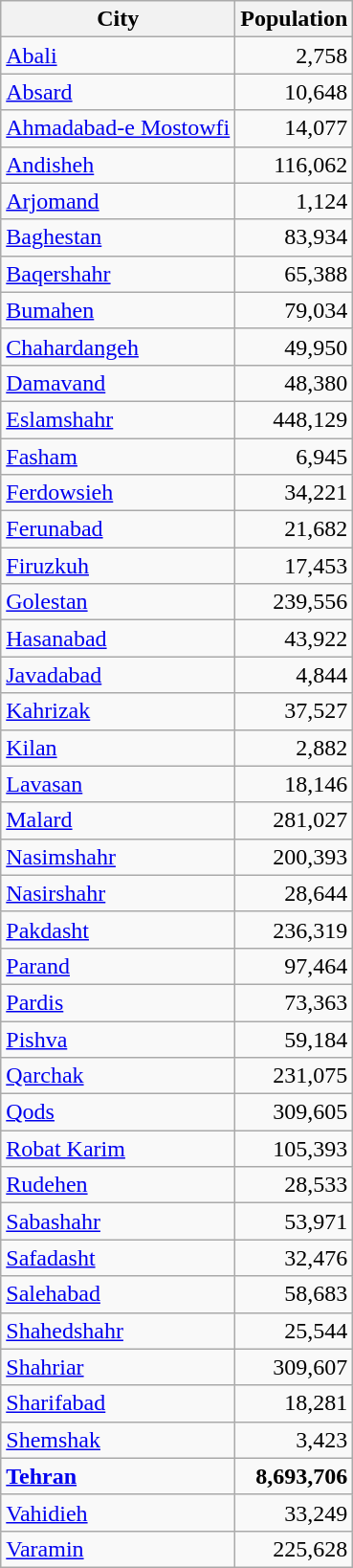<table class="wikitable sortable">
<tr>
<th>City</th>
<th>Population</th>
</tr>
<tr>
<td><a href='#'>Abali</a></td>
<td style="text-align: right;">2,758</td>
</tr>
<tr>
<td><a href='#'>Absard</a></td>
<td style="text-align: right;">10,648</td>
</tr>
<tr>
<td><a href='#'>Ahmadabad-e Mostowfi</a></td>
<td style="text-align: right;">14,077</td>
</tr>
<tr>
<td><a href='#'>Andisheh</a></td>
<td style="text-align: right;">116,062</td>
</tr>
<tr>
<td><a href='#'>Arjomand</a></td>
<td style="text-align: right;">1,124</td>
</tr>
<tr>
<td><a href='#'>Baghestan</a></td>
<td style="text-align: right;">83,934</td>
</tr>
<tr>
<td><a href='#'>Baqershahr</a></td>
<td style="text-align: right;">65,388</td>
</tr>
<tr>
<td><a href='#'>Bumahen</a></td>
<td style="text-align: right;">79,034</td>
</tr>
<tr>
<td><a href='#'>Chahardangeh</a></td>
<td style="text-align: right;">49,950</td>
</tr>
<tr>
<td><a href='#'>Damavand</a></td>
<td style="text-align: right;">48,380</td>
</tr>
<tr>
<td><a href='#'>Eslamshahr</a></td>
<td style="text-align: right;">448,129</td>
</tr>
<tr>
<td><a href='#'>Fasham</a></td>
<td style="text-align: right;">6,945</td>
</tr>
<tr>
<td><a href='#'>Ferdowsieh</a></td>
<td style="text-align: right;">34,221</td>
</tr>
<tr>
<td><a href='#'>Ferunabad</a></td>
<td style="text-align: right;">21,682</td>
</tr>
<tr>
<td><a href='#'>Firuzkuh</a></td>
<td style="text-align: right;">17,453</td>
</tr>
<tr>
<td><a href='#'>Golestan</a></td>
<td style="text-align: right;">239,556</td>
</tr>
<tr>
<td><a href='#'>Hasanabad</a></td>
<td style="text-align: right;">43,922</td>
</tr>
<tr>
<td><a href='#'>Javadabad</a></td>
<td style="text-align: right;">4,844</td>
</tr>
<tr>
<td><a href='#'>Kahrizak</a></td>
<td style="text-align: right;">37,527</td>
</tr>
<tr>
<td><a href='#'>Kilan</a></td>
<td style="text-align: right;">2,882</td>
</tr>
<tr>
<td><a href='#'>Lavasan</a></td>
<td style="text-align: right;">18,146</td>
</tr>
<tr>
<td><a href='#'>Malard</a></td>
<td style="text-align: right;">281,027</td>
</tr>
<tr>
<td><a href='#'>Nasimshahr</a></td>
<td style="text-align: right;">200,393</td>
</tr>
<tr>
<td><a href='#'>Nasirshahr</a></td>
<td style="text-align: right;">28,644</td>
</tr>
<tr>
<td><a href='#'>Pakdasht</a></td>
<td style="text-align: right;">236,319</td>
</tr>
<tr>
<td><a href='#'>Parand</a></td>
<td style="text-align: right;">97,464</td>
</tr>
<tr>
<td><a href='#'>Pardis</a></td>
<td style="text-align: right;">73,363</td>
</tr>
<tr>
<td><a href='#'>Pishva</a></td>
<td style="text-align: right;">59,184</td>
</tr>
<tr>
<td><a href='#'>Qarchak</a></td>
<td style="text-align: right;">231,075</td>
</tr>
<tr>
<td><a href='#'>Qods</a></td>
<td style="text-align: right;">309,605</td>
</tr>
<tr>
<td><a href='#'>Robat Karim</a></td>
<td style="text-align: right;">105,393</td>
</tr>
<tr>
<td><a href='#'>Rudehen</a></td>
<td style="text-align: right;">28,533</td>
</tr>
<tr>
<td><a href='#'>Sabashahr</a></td>
<td style="text-align: right;">53,971</td>
</tr>
<tr>
<td><a href='#'>Safadasht</a></td>
<td style="text-align: right;">32,476</td>
</tr>
<tr>
<td><a href='#'>Salehabad</a></td>
<td style="text-align: right;">58,683</td>
</tr>
<tr>
<td><a href='#'>Shahedshahr</a></td>
<td style="text-align: right;">25,544</td>
</tr>
<tr>
<td><a href='#'>Shahriar</a></td>
<td style="text-align: right;">309,607</td>
</tr>
<tr>
<td><a href='#'>Sharifabad</a></td>
<td style="text-align: right;">18,281</td>
</tr>
<tr>
<td><a href='#'>Shemshak</a></td>
<td style="text-align: right;">3,423</td>
</tr>
<tr>
<td><strong><a href='#'>Tehran</a></strong></td>
<td style="text-align: right;"><strong>8,693,706</strong></td>
</tr>
<tr>
<td><a href='#'>Vahidieh</a></td>
<td style="text-align: right;">33,249</td>
</tr>
<tr>
<td><a href='#'>Varamin</a></td>
<td style="text-align: right;">225,628</td>
</tr>
</table>
